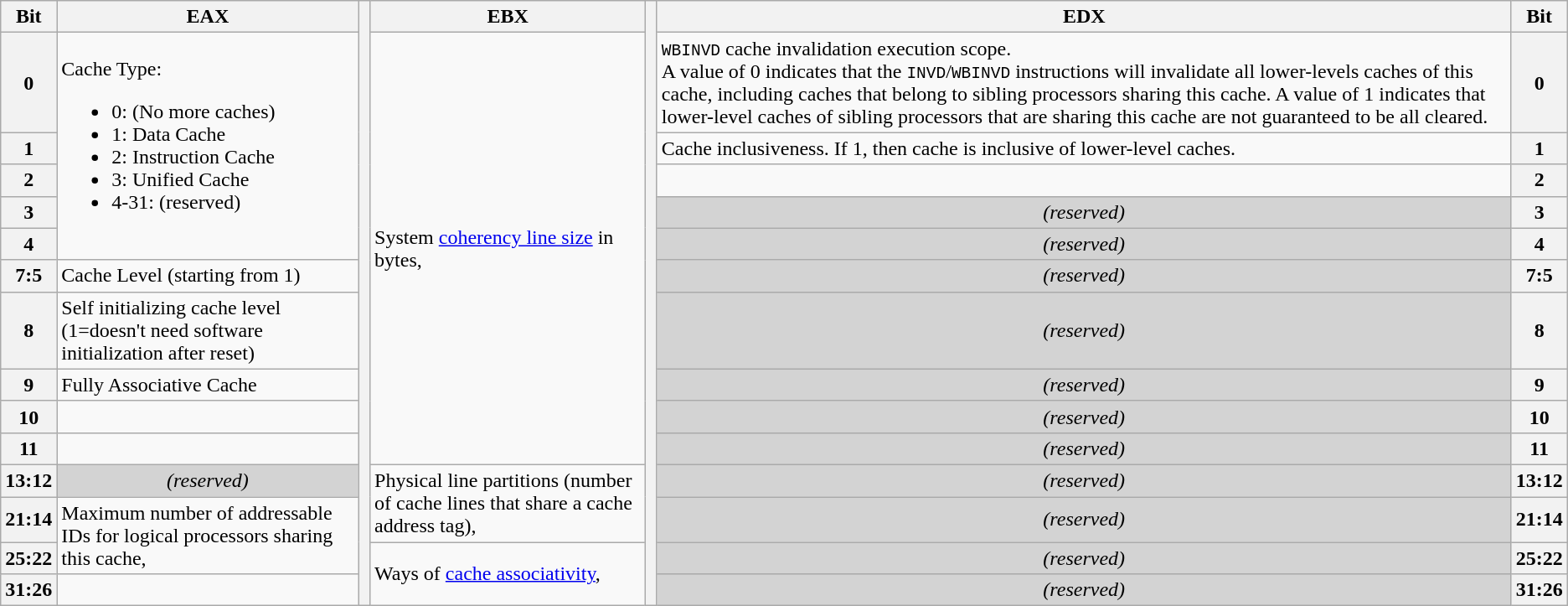<table class="wikitable">
<tr>
<th>Bit</th>
<th>EAX</th>
<th scope="col" style="width: 0.5em; border-spacing:0; padding:0px" rowspan="15"></th>
<th>EBX</th>
<th scope="col" style="width: 0.5em; border-spacing:0; padding:0px" rowspan="15"></th>
<th>EDX</th>
<th>Bit</th>
</tr>
<tr>
<th>0</th>
<td rowspan=5>Cache Type:<br><ul><li>0: (No more caches)</li><li>1: Data Cache</li><li>2: Instruction Cache</li><li>3: Unified Cache</li><li>4-31: (reserved)</li></ul></td>
<td rowspan=10>System <a href='#'>coherency line size</a> in bytes, </td>
<td><code>WBINVD</code> cache invalidation execution scope.<br>A value of 0 indicates that the <code>INVD</code>/<code>WBINVD</code> instructions will invalidate all lower-levels caches of this cache, including caches that belong to sibling processors sharing this cache. A value of 1 indicates that lower-level caches of sibling processors that are sharing this cache are not guaranteed to be all cleared.</td>
<th>0</th>
</tr>
<tr>
<th>1</th>
<td>Cache inclusiveness. If 1, then cache is inclusive of lower-level caches.</td>
<th>1</th>
</tr>
<tr>
<th>2</th>
<td></td>
<th>2</th>
</tr>
<tr>
<th>3</th>
<td style="text-align:center; background:lightgrey;"><em>(reserved)</em></td>
<th>3</th>
</tr>
<tr>
<th>4</th>
<td style="text-align:center; background:lightgrey;"><em>(reserved)</em></td>
<th>4</th>
</tr>
<tr>
<th>7:5</th>
<td>Cache Level (starting from 1)</td>
<td style="text-align:center; background:lightgrey;"><em>(reserved)</em></td>
<th>7:5</th>
</tr>
<tr>
<th>8</th>
<td>Self initializing cache level (1=doesn't need software initialization after reset)</td>
<td style="text-align:center; background:lightgrey;"><em>(reserved)</em></td>
<th>8</th>
</tr>
<tr>
<th>9</th>
<td>Fully Associative Cache</td>
<td style="text-align:center; background:lightgrey;"><em>(reserved)</em></td>
<th>9</th>
</tr>
<tr>
<th>10</th>
<td></td>
<td style="text-align:center; background:lightgrey;"><em>(reserved)</em></td>
<th>10</th>
</tr>
<tr>
<th>11</th>
<td></td>
<td style="text-align:center; background:lightgrey;"><em>(reserved)</em></td>
<th>11</th>
</tr>
<tr>
<th>13:12</th>
<td style="text-align:center; background:lightgrey;"><em>(reserved)</em></td>
<td rowspan=2>Physical line partitions (number of cache lines that share a cache address tag), </td>
<td style="text-align:center; background:lightgrey;"><em>(reserved)</em></td>
<th>13:12</th>
</tr>
<tr>
<th>21:14</th>
<td rowspan=2>Maximum number of addressable IDs for logical processors sharing this cache, </td>
<td style="text-align:center; background:lightgrey;"><em>(reserved)</em></td>
<th>21:14</th>
</tr>
<tr>
<th>25:22</th>
<td rowspan=2>Ways of <a href='#'>cache associativity</a>, </td>
<td style="text-align:center; background:lightgrey;"><em>(reserved)</em></td>
<th>25:22</th>
</tr>
<tr>
<th>31:26</th>
<td></td>
<td style="text-align:center; background:lightgrey;"><em>(reserved)</em></td>
<th>31:26</th>
</tr>
</table>
